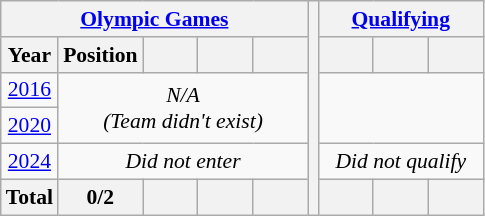<table class="wikitable" style="text-align: center;font-size:90%;">
<tr>
<th colspan=5><a href='#'>Olympic Games</a></th>
<th rowspan="14"></th>
<th colspan=3><a href='#'>Qualifying</a></th>
</tr>
<tr>
<th>Year</th>
<th>Position</th>
<th width=30></th>
<th width=30></th>
<th width=30></th>
<th width=30></th>
<th width=30></th>
<th width=30></th>
</tr>
<tr>
<td> <a href='#'>2016</a></td>
<td colspan=4 rowspan=2><em>N/A<br>(Team didn't exist)</em></td>
</tr>
<tr>
<td> <a href='#'>2020</a></td>
</tr>
<tr>
<td> <a href='#'>2024</a></td>
<td colspan=4><em>Did not enter</em></td>
<td colspan=3><em>Did not qualify</em></td>
</tr>
<tr>
<th>Total</th>
<th>0/2</th>
<th></th>
<th></th>
<th></th>
<th></th>
<th></th>
<th></th>
</tr>
</table>
